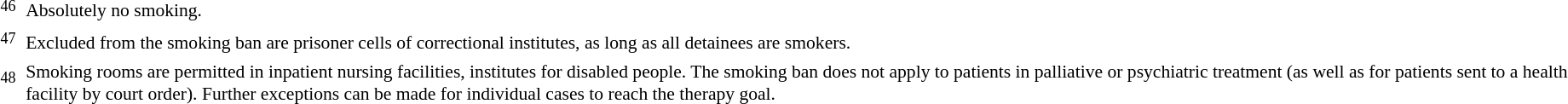<table class="toptextcells" style="font-size: 90%;">
<tr>
<td style="text-align: right; padding-right: 0.33em"><sup>46</sup></td>
<td>Absolutely no smoking.</td>
</tr>
<tr>
<td style="text-align: right; padding-right: 0.33em"><sup>47</sup></td>
<td>Excluded from the smoking ban are prisoner cells of correctional institutes, as long as all detainees are smokers.</td>
</tr>
<tr>
<td style="text-align: right; padding-right: 0.33em"><sup>48</sup></td>
<td>Smoking rooms are permitted in inpatient nursing facilities, institutes for disabled people. The smoking ban does not apply to patients in palliative or psychiatric treatment (as well as for patients sent to a health facility by court order). Further exceptions can be made for individual cases to reach the therapy goal.</td>
</tr>
</table>
